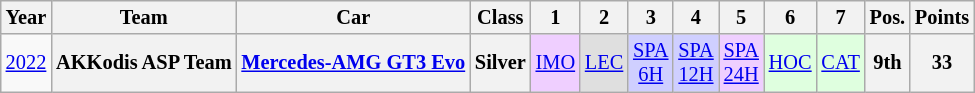<table class="wikitable" border="1" style="text-align:center; font-size:85%;">
<tr>
<th>Year</th>
<th>Team</th>
<th>Car</th>
<th>Class</th>
<th>1</th>
<th>2</th>
<th>3</th>
<th>4</th>
<th>5</th>
<th>6</th>
<th>7</th>
<th>Pos.</th>
<th>Points</th>
</tr>
<tr>
<td><a href='#'>2022</a></td>
<th nowrap>AKKodis ASP Team</th>
<th nowrap><a href='#'>Mercedes-AMG GT3 Evo</a></th>
<th>Silver</th>
<td style="background:#EFCFFF;"><a href='#'>IMO</a><br></td>
<td style="background:#DFDFDF;"><a href='#'>LEC</a><br></td>
<td style="background:#CFCFFF;"><a href='#'>SPA<br>6H</a><br></td>
<td style="background:#CFCFFF;"><a href='#'>SPA<br>12H</a><br></td>
<td style="background:#EFCFFF;"><a href='#'>SPA<br>24H</a><br></td>
<td style="background:#DFFFDF;"><a href='#'>HOC</a><br></td>
<td style="background:#DFFFDF;"><a href='#'>CAT</a><br></td>
<th>9th</th>
<th>33</th>
</tr>
</table>
